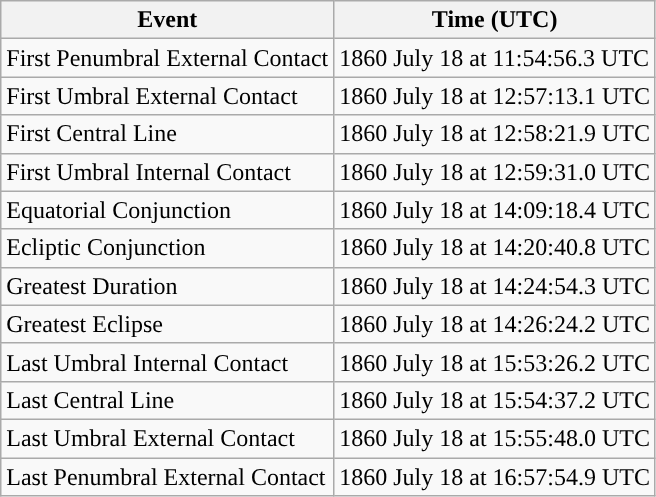<table class="wikitable">
<tr>
<th>Event</th>
<th>Time (UTC)</th>
</tr>
<tr>
<td>First Penumbral External Contact</td>
<td>1860 July 18 at 11:54:56.3 UTC</td>
</tr>
<tr>
<td>First Umbral External Contact</td>
<td>1860 July 18 at 12:57:13.1 UTC</td>
</tr>
<tr>
<td>First Central Line</td>
<td>1860 July 18 at 12:58:21.9 UTC</td>
</tr>
<tr>
<td>First Umbral Internal Contact</td>
<td>1860 July 18 at 12:59:31.0 UTC</td>
</tr>
<tr>
<td>Equatorial Conjunction</td>
<td>1860 July 18 at 14:09:18.4 UTC</td>
</tr>
<tr>
<td>Ecliptic Conjunction</td>
<td>1860 July 18 at 14:20:40.8 UTC</td>
</tr>
<tr>
<td>Greatest Duration</td>
<td>1860 July 18 at 14:24:54.3 UTC</td>
</tr>
<tr>
<td>Greatest Eclipse</td>
<td>1860 July 18 at 14:26:24.2 UTC</td>
</tr>
<tr>
<td>Last Umbral Internal Contact</td>
<td>1860 July 18 at 15:53:26.2 UTC</td>
</tr>
<tr>
<td>Last Central Line</td>
<td>1860 July 18 at 15:54:37.2 UTC</td>
</tr>
<tr>
<td>Last Umbral External Contact</td>
<td>1860 July 18 at 15:55:48.0 UTC</td>
</tr>
<tr>
<td>Last Penumbral External Contact</td>
<td>1860 July 18 at 16:57:54.9 UTC</td>
</tr>
</table>
